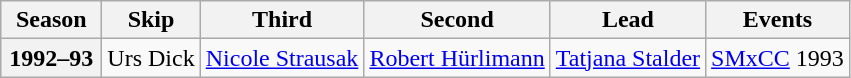<table class="wikitable">
<tr>
<th scope="col" width=60>Season</th>
<th scope="col">Skip</th>
<th scope="col">Third</th>
<th scope="col">Second</th>
<th scope="col">Lead</th>
<th scope="col">Events</th>
</tr>
<tr>
<th scope="row">1992–93</th>
<td>Urs Dick</td>
<td><a href='#'>Nicole Strausak</a></td>
<td><a href='#'>Robert Hürlimann</a></td>
<td><a href='#'>Tatjana Stalder</a></td>
<td><a href='#'>SMxCC</a> 1993 </td>
</tr>
</table>
